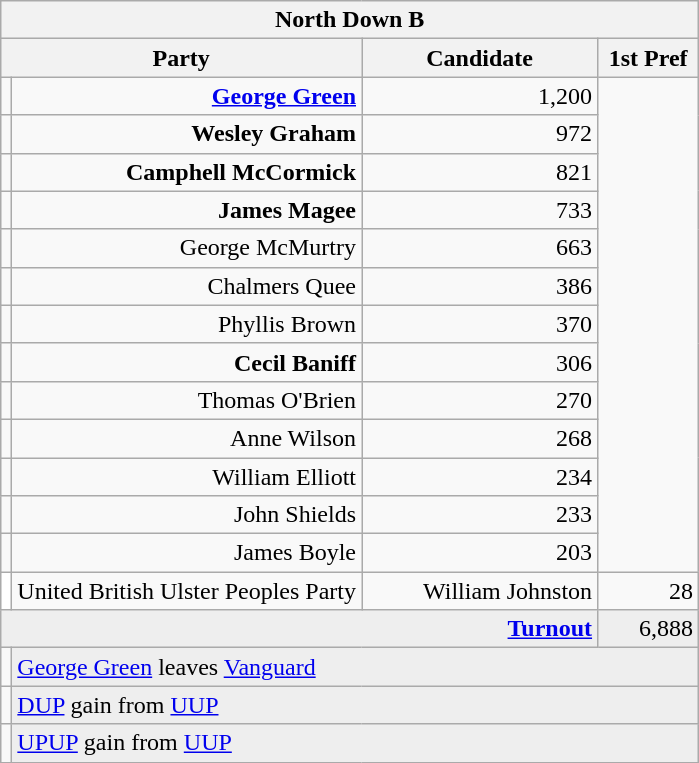<table class="wikitable">
<tr>
<th colspan="4" align="center">North Down B</th>
</tr>
<tr>
<th colspan="2" align="center" width=200>Party</th>
<th width=150>Candidate</th>
<th width=60>1st Pref</th>
</tr>
<tr>
<td></td>
<td align="right"><strong><a href='#'>George Green</a></strong></td>
<td align="right">1,200</td>
</tr>
<tr>
<td></td>
<td align="right"><strong>Wesley Graham</strong></td>
<td align="right">972</td>
</tr>
<tr>
<td></td>
<td align="right"><strong>Camphell McCormick</strong></td>
<td align="right">821</td>
</tr>
<tr>
<td></td>
<td align="right"><strong>James Magee</strong></td>
<td align="right">733</td>
</tr>
<tr>
<td></td>
<td align="right">George McMurtry</td>
<td align="right">663</td>
</tr>
<tr>
<td></td>
<td align="right">Chalmers Quee</td>
<td align="right">386</td>
</tr>
<tr>
<td></td>
<td align="right">Phyllis Brown</td>
<td align="right">370</td>
</tr>
<tr>
<td></td>
<td align="right"><strong>Cecil Baniff</strong></td>
<td align="right">306</td>
</tr>
<tr>
<td></td>
<td align="right">Thomas O'Brien</td>
<td align="right">270</td>
</tr>
<tr>
<td></td>
<td align="right">Anne Wilson</td>
<td align="right">268</td>
</tr>
<tr>
<td></td>
<td align="right">William Elliott</td>
<td align="right">234</td>
</tr>
<tr>
<td></td>
<td align="right">John Shields</td>
<td align="right">233</td>
</tr>
<tr>
<td></td>
<td align="right">James Boyle</td>
<td align="right">203</td>
</tr>
<tr>
<td style="background-color: #FFFFFF"></td>
<td>United British Ulster Peoples Party</td>
<td align="right">William Johnston</td>
<td align="right">28</td>
</tr>
<tr bgcolor="EEEEEE">
<td colspan=3 align="right"><strong><a href='#'>Turnout</a></strong></td>
<td align="right">6,888</td>
</tr>
<tr>
<td bgcolor=></td>
<td colspan=3 bgcolor="EEEEEE"><a href='#'>George Green</a> leaves <a href='#'>Vanguard</a></td>
</tr>
<tr>
<td bgcolor=></td>
<td colspan=3 bgcolor="EEEEEE"><a href='#'>DUP</a> gain from <a href='#'>UUP</a></td>
</tr>
<tr>
<td bgcolor=></td>
<td colspan=3 bgcolor="EEEEEE"><a href='#'>UPUP</a> gain from <a href='#'>UUP</a></td>
</tr>
</table>
